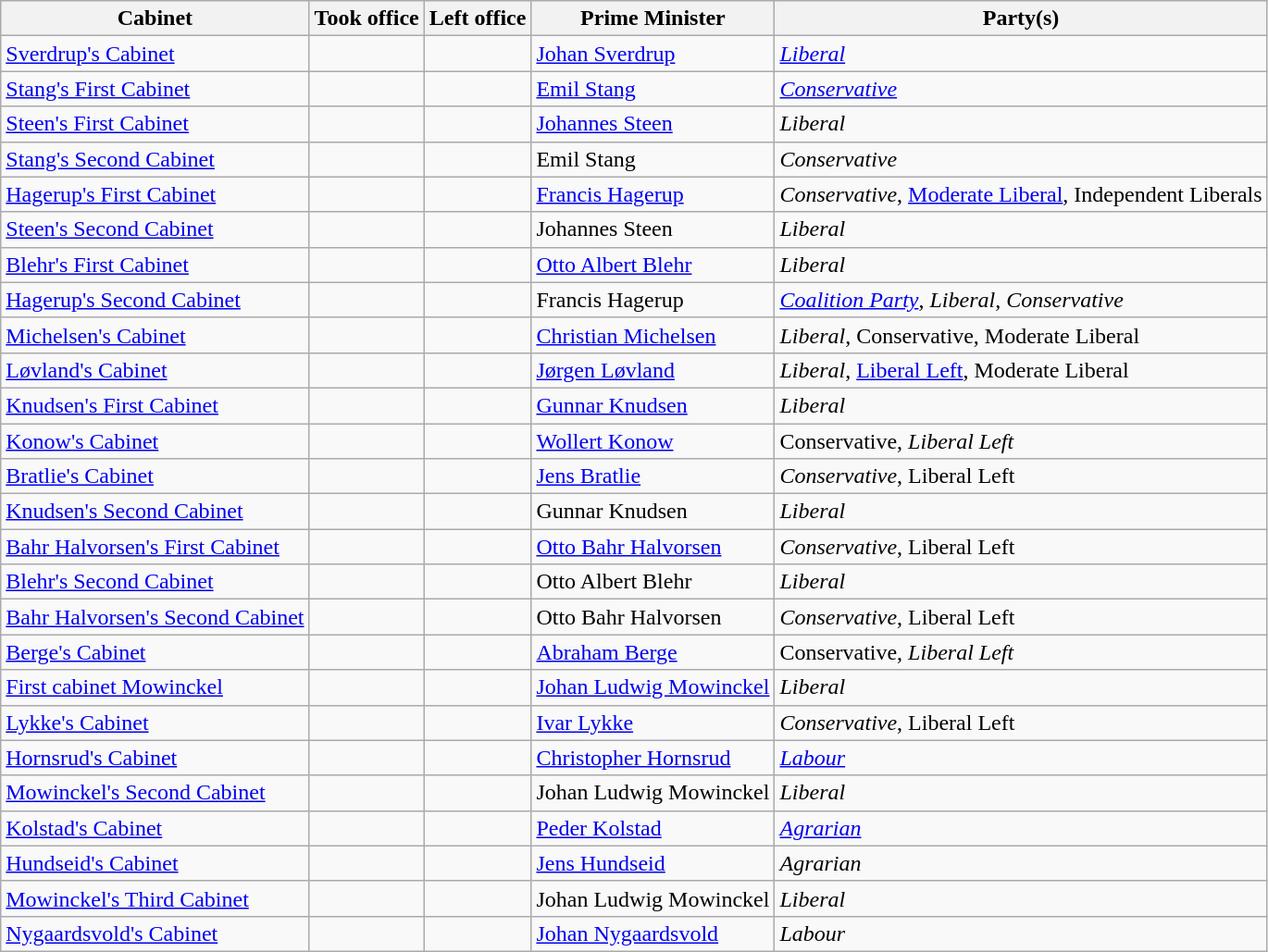<table class=wikitable>
<tr align="left">
<th>Cabinet</th>
<th>Took office</th>
<th>Left office</th>
<th>Prime Minister</th>
<th>Party(s)</th>
</tr>
<tr>
<td><a href='#'>Sverdrup's Cabinet</a></td>
<td></td>
<td></td>
<td><a href='#'>Johan Sverdrup</a></td>
<td><em><a href='#'>Liberal</a></em></td>
</tr>
<tr>
<td><a href='#'>Stang's First Cabinet</a></td>
<td></td>
<td></td>
<td><a href='#'>Emil Stang</a></td>
<td><em><a href='#'>Conservative</a></em></td>
</tr>
<tr>
<td><a href='#'>Steen's First Cabinet</a></td>
<td></td>
<td></td>
<td><a href='#'>Johannes Steen</a></td>
<td><em>Liberal</em></td>
</tr>
<tr>
<td><a href='#'>Stang's Second Cabinet</a></td>
<td></td>
<td></td>
<td>Emil Stang</td>
<td><em>Conservative</em></td>
</tr>
<tr>
<td><a href='#'>Hagerup's First Cabinet</a></td>
<td></td>
<td></td>
<td><a href='#'>Francis Hagerup</a></td>
<td><em>Conservative</em>, <a href='#'>Moderate Liberal</a>, Independent Liberals</td>
</tr>
<tr>
<td><a href='#'>Steen's Second Cabinet</a></td>
<td></td>
<td></td>
<td>Johannes Steen</td>
<td><em>Liberal</em></td>
</tr>
<tr>
<td><a href='#'>Blehr's First Cabinet</a></td>
<td></td>
<td></td>
<td><a href='#'>Otto Albert Blehr</a></td>
<td><em>Liberal</em></td>
</tr>
<tr>
<td><a href='#'>Hagerup's Second Cabinet</a></td>
<td></td>
<td></td>
<td>Francis Hagerup</td>
<td><em><a href='#'>Coalition Party</a></em>, <em>Liberal</em>, <em>Conservative</em></td>
</tr>
<tr>
<td><a href='#'>Michelsen's Cabinet</a></td>
<td></td>
<td></td>
<td><a href='#'>Christian Michelsen</a></td>
<td><em>Liberal</em>, Conservative, Moderate Liberal</td>
</tr>
<tr>
<td><a href='#'>Løvland's Cabinet</a></td>
<td></td>
<td></td>
<td><a href='#'>Jørgen Løvland</a></td>
<td><em>Liberal</em>, <a href='#'>Liberal Left</a>, Moderate Liberal</td>
</tr>
<tr>
<td><a href='#'>Knudsen's First Cabinet</a></td>
<td></td>
<td></td>
<td><a href='#'>Gunnar Knudsen</a></td>
<td><em>Liberal</em></td>
</tr>
<tr>
<td><a href='#'>Konow's Cabinet</a></td>
<td></td>
<td></td>
<td><a href='#'>Wollert Konow</a></td>
<td>Conservative, <em>Liberal Left</em></td>
</tr>
<tr>
<td><a href='#'>Bratlie's Cabinet</a></td>
<td></td>
<td></td>
<td><a href='#'>Jens Bratlie</a></td>
<td><em>Conservative</em>, Liberal Left</td>
</tr>
<tr>
<td><a href='#'>Knudsen's Second Cabinet</a></td>
<td></td>
<td></td>
<td>Gunnar Knudsen</td>
<td><em>Liberal</em></td>
</tr>
<tr>
<td><a href='#'>Bahr Halvorsen's First Cabinet</a></td>
<td></td>
<td></td>
<td><a href='#'>Otto Bahr Halvorsen</a></td>
<td><em>Conservative</em>, Liberal Left</td>
</tr>
<tr>
<td><a href='#'>Blehr's Second Cabinet</a></td>
<td></td>
<td></td>
<td>Otto Albert Blehr</td>
<td><em>Liberal</em></td>
</tr>
<tr>
<td><a href='#'>Bahr Halvorsen's Second Cabinet</a></td>
<td></td>
<td></td>
<td>Otto Bahr Halvorsen</td>
<td><em>Conservative</em>, Liberal Left</td>
</tr>
<tr>
<td><a href='#'>Berge's Cabinet</a></td>
<td></td>
<td></td>
<td><a href='#'>Abraham Berge</a></td>
<td>Conservative, <em>Liberal Left</em></td>
</tr>
<tr>
<td><a href='#'>First cabinet Mowinckel</a></td>
<td></td>
<td></td>
<td><a href='#'>Johan Ludwig Mowinckel</a></td>
<td><em>Liberal</em></td>
</tr>
<tr>
<td><a href='#'>Lykke's Cabinet</a></td>
<td></td>
<td></td>
<td><a href='#'>Ivar Lykke</a></td>
<td><em>Conservative</em>, Liberal Left</td>
</tr>
<tr>
<td><a href='#'>Hornsrud's Cabinet</a></td>
<td></td>
<td></td>
<td><a href='#'>Christopher Hornsrud</a></td>
<td><em><a href='#'>Labour</a></em></td>
</tr>
<tr>
<td><a href='#'>Mowinckel's Second Cabinet</a></td>
<td></td>
<td></td>
<td>Johan Ludwig Mowinckel</td>
<td><em>Liberal</em></td>
</tr>
<tr>
<td><a href='#'>Kolstad's Cabinet</a></td>
<td></td>
<td></td>
<td><a href='#'>Peder Kolstad</a></td>
<td><em><a href='#'>Agrarian</a></em></td>
</tr>
<tr>
<td><a href='#'>Hundseid's Cabinet</a></td>
<td></td>
<td></td>
<td><a href='#'>Jens Hundseid</a></td>
<td><em>Agrarian</em></td>
</tr>
<tr>
<td><a href='#'>Mowinckel's Third Cabinet</a></td>
<td></td>
<td></td>
<td>Johan Ludwig Mowinckel</td>
<td><em>Liberal</em></td>
</tr>
<tr>
<td><a href='#'>Nygaardsvold's Cabinet</a></td>
<td></td>
<td></td>
<td><a href='#'>Johan Nygaardsvold</a></td>
<td><em>Labour</em></td>
</tr>
</table>
